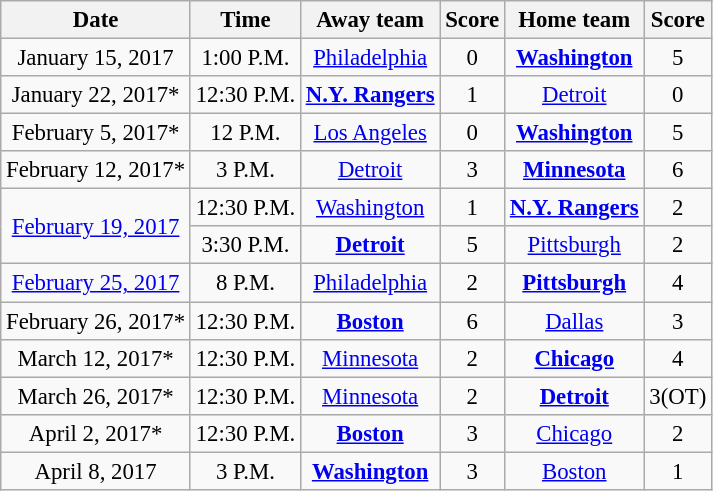<table class="wikitable sortable" style="font-size: 95%;text-align: center;">
<tr>
<th>Date</th>
<th>Time</th>
<th>Away team</th>
<th>Score</th>
<th>Home team</th>
<th>Score</th>
</tr>
<tr>
<td>January 15, 2017</td>
<td>1:00 P.M.</td>
<td><a href='#'>Philadelphia</a></td>
<td>0</td>
<td><a href='#'><strong>Washington</strong></a></td>
<td>5</td>
</tr>
<tr>
<td>January 22, 2017*</td>
<td>12:30 P.M.</td>
<td><a href='#'><strong>N.Y. Rangers</strong></a></td>
<td>1</td>
<td><a href='#'>Detroit</a></td>
<td>0</td>
</tr>
<tr>
<td>February 5, 2017*</td>
<td>12 P.M.</td>
<td><a href='#'>Los Angeles</a></td>
<td>0</td>
<td><a href='#'><strong>Washington</strong></a></td>
<td>5</td>
</tr>
<tr>
<td>February 12, 2017*</td>
<td>3 P.M.</td>
<td><a href='#'>Detroit</a></td>
<td>3</td>
<td><a href='#'><strong>Minnesota</strong></a></td>
<td>6</td>
</tr>
<tr>
<td rowspan=2><a href='#'>February 19, 2017</a></td>
<td>12:30 P.M.</td>
<td><a href='#'>Washington</a></td>
<td>1</td>
<td><a href='#'><strong>N.Y. Rangers</strong></a></td>
<td>2</td>
</tr>
<tr>
<td>3:30 P.M.</td>
<td><a href='#'><strong>Detroit</strong></a></td>
<td>5</td>
<td><a href='#'>Pittsburgh</a></td>
<td>2</td>
</tr>
<tr>
<td><a href='#'>February 25, 2017</a></td>
<td>8 P.M.</td>
<td><a href='#'>Philadelphia</a></td>
<td>2</td>
<td><a href='#'><strong>Pittsburgh</strong></a></td>
<td>4</td>
</tr>
<tr>
<td>February 26, 2017*</td>
<td>12:30 P.M.</td>
<td><a href='#'><strong>Boston</strong></a></td>
<td>6</td>
<td><a href='#'>Dallas</a></td>
<td>3</td>
</tr>
<tr>
<td>March 12, 2017*</td>
<td>12:30 P.M.</td>
<td><a href='#'>Minnesota</a></td>
<td>2</td>
<td><a href='#'><strong>Chicago</strong></a></td>
<td>4</td>
</tr>
<tr>
<td>March 26, 2017*</td>
<td>12:30 P.M.</td>
<td><a href='#'>Minnesota</a></td>
<td>2</td>
<td><a href='#'><strong>Detroit</strong></a></td>
<td>3(OT)</td>
</tr>
<tr>
<td>April 2, 2017*</td>
<td>12:30 P.M.</td>
<td><a href='#'><strong>Boston</strong></a></td>
<td>3</td>
<td><a href='#'>Chicago</a></td>
<td>2</td>
</tr>
<tr>
<td>April 8, 2017</td>
<td>3 P.M.</td>
<td><a href='#'><strong>Washington</strong></a></td>
<td>3</td>
<td><a href='#'>Boston</a></td>
<td>1</td>
</tr>
</table>
